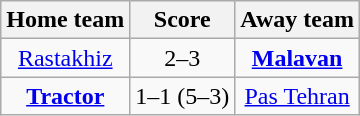<table class="wikitable" style="text-align: center">
<tr>
<th>Home team</th>
<th>Score</th>
<th>Away team</th>
</tr>
<tr>
<td><a href='#'>Rastakhiz</a></td>
<td>2–3</td>
<td><strong><a href='#'>Malavan</a></strong></td>
</tr>
<tr>
<td><strong><a href='#'>Tractor</a></strong></td>
<td>1–1 (5–3)</td>
<td><a href='#'>Pas Tehran</a></td>
</tr>
</table>
